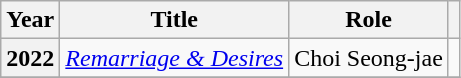<table class="wikitable  plainrowheaders">
<tr>
<th scope="col">Year</th>
<th scope="col">Title</th>
<th scope="col">Role</th>
<th scope="col" class="unsortable"></th>
</tr>
<tr>
<th scope="row">2022</th>
<td><em><a href='#'>Remarriage & Desires</a></em></td>
<td>Choi Seong-jae</td>
<td></td>
</tr>
<tr>
</tr>
</table>
